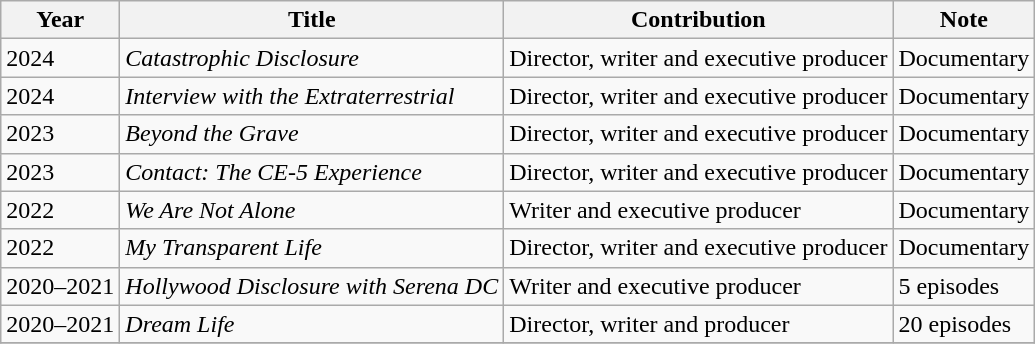<table class="wikitable sortable">
<tr>
<th>Year</th>
<th>Title</th>
<th>Contribution</th>
<th>Note</th>
</tr>
<tr>
<td>2024</td>
<td><em>Catastrophic Disclosure</em></td>
<td>Director, writer and executive producer</td>
<td>Documentary</td>
</tr>
<tr>
<td>2024</td>
<td><em>Interview with the Extraterrestrial</em></td>
<td>Director, writer and executive producer</td>
<td>Documentary</td>
</tr>
<tr>
<td>2023</td>
<td><em>Beyond the Grave</em></td>
<td>Director, writer and executive producer</td>
<td>Documentary</td>
</tr>
<tr>
<td>2023</td>
<td><em>Contact: The CE-5 Experience</em></td>
<td>Director, writer and executive producer</td>
<td>Documentary</td>
</tr>
<tr>
<td>2022</td>
<td><em>We Are Not Alone</em></td>
<td>Writer and executive producer</td>
<td>Documentary</td>
</tr>
<tr>
<td>2022</td>
<td><em>My Transparent Life</em></td>
<td>Director, writer and executive producer</td>
<td>Documentary</td>
</tr>
<tr>
<td>2020–2021</td>
<td><em>Hollywood Disclosure with Serena DC</em></td>
<td>Writer and executive producer</td>
<td>5 episodes</td>
</tr>
<tr>
<td>2020–2021</td>
<td><em>Dream Life</em></td>
<td>Director, writer and producer</td>
<td>20 episodes</td>
</tr>
<tr>
</tr>
</table>
